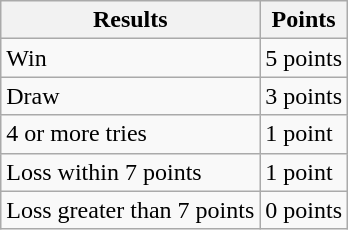<table class="wikitable">
<tr>
<th>Results</th>
<th>Points</th>
</tr>
<tr>
<td>Win</td>
<td>5 points</td>
</tr>
<tr>
<td>Draw</td>
<td>3 points</td>
</tr>
<tr>
<td>4 or more tries</td>
<td>1 point</td>
</tr>
<tr>
<td>Loss within 7 points</td>
<td>1 point</td>
</tr>
<tr>
<td>Loss greater than 7 points</td>
<td>0 points</td>
</tr>
</table>
